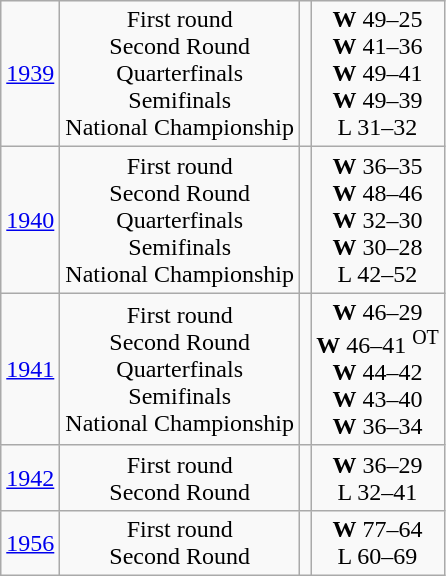<table class=wikitable style="text-align:center">
<tr>
<td><a href='#'>1939</a></td>
<td>First round<br>Second Round<br>Quarterfinals<br>Semifinals<br>National Championship</td>
<td><br><br><br><br></td>
<td><strong>W</strong> 49–25<br><strong>W</strong> 41–36<br><strong>W</strong> 49–41<br><strong>W</strong> 49–39<br>L 31–32</td>
</tr>
<tr>
<td><a href='#'>1940</a></td>
<td>First round<br>Second Round<br>Quarterfinals<br>Semifinals<br>National Championship</td>
<td><br><br><br><br></td>
<td><strong>W</strong> 36–35<br><strong>W</strong> 48–46<br><strong>W</strong> 32–30<br><strong>W</strong> 30–28<br>L 42–52</td>
</tr>
<tr>
<td><a href='#'>1941</a></td>
<td>First round<br>Second Round<br>Quarterfinals<br>Semifinals<br>National Championship</td>
<td><br><br><br><br></td>
<td><strong>W</strong> 46–29<br><strong>W</strong> 46–41 <sup>OT</sup><br><strong>W</strong> 44–42<br><strong>W</strong> 43–40<br><strong>W</strong> 36–34</td>
</tr>
<tr>
<td><a href='#'>1942</a></td>
<td>First round<br>Second Round</td>
<td><br></td>
<td><strong>W</strong> 36–29<br>L 32–41</td>
</tr>
<tr>
<td><a href='#'>1956</a></td>
<td>First round<br>Second Round</td>
<td><br></td>
<td><strong>W</strong> 77–64<br>L 60–69</td>
</tr>
</table>
